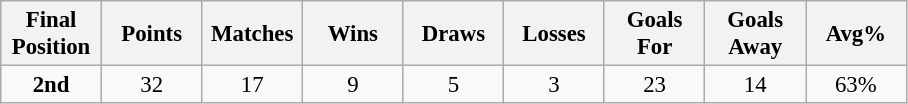<table class="wikitable" style="font-size: 95%; text-align: center;">
<tr>
<th width=60>Final Position</th>
<th width=60>Points</th>
<th width=60>Matches</th>
<th width=60>Wins</th>
<th width=60>Draws</th>
<th width=60>Losses</th>
<th width=60>Goals For</th>
<th width=60>Goals Away</th>
<th width=60>Avg%</th>
</tr>
<tr>
<td><strong>2nd</strong></td>
<td>32</td>
<td>17</td>
<td>9</td>
<td>5</td>
<td>3</td>
<td>23</td>
<td>14</td>
<td>63%</td>
</tr>
</table>
